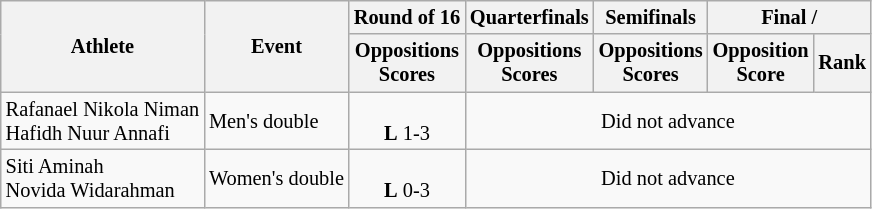<table class="wikitable" style="font-size:85%; text-align:center">
<tr>
<th rowspan=2>Athlete</th>
<th rowspan=2>Event</th>
<th>Round of 16</th>
<th>Quarterfinals</th>
<th>Semifinals</th>
<th colspan=2>Final / </th>
</tr>
<tr>
<th>Oppositions<br>Scores</th>
<th>Oppositions<br>Scores</th>
<th>Oppositions<br>Scores</th>
<th>Opposition<br>Score</th>
<th>Rank</th>
</tr>
<tr>
<td align="left">Rafanael Nikola Niman<br>Hafidh Nuur Annafi</td>
<td align="left">Men's double</td>
<td><br><strong>L</strong> 1-3</td>
<td colspan="4">Did not advance</td>
</tr>
<tr>
<td align="left">Siti Aminah<br>Novida Widarahman</td>
<td align="left">Women's double</td>
<td><br><strong>L</strong> 0-3</td>
<td colspan="4">Did not advance</td>
</tr>
</table>
